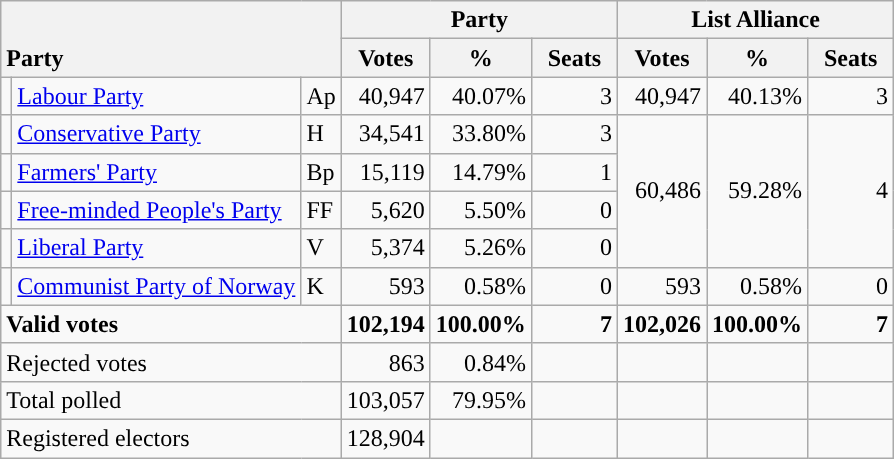<table class="wikitable" border="1" style="text-align:right;">
<tr>
<th style="text-align:left;" valign=bottom rowspan=2 colspan=3>Party</th>
<th colspan=3>Party</th>
<th colspan=3>List Alliance</th>
</tr>
<tr>
<th align=center valign=bottom width="50">Votes</th>
<th align=center valign=bottom width="50">%</th>
<th align=center valign=bottom width="50">Seats</th>
<th align=center valign=bottom width="50">Votes</th>
<th align=center valign=bottom width="50">%</th>
<th align=center valign=bottom width="50">Seats</th>
</tr>
<tr>
<td style="color:inherit;background:"></td>
<td align=left><a href='#'>Labour Party</a></td>
<td align=left>Ap</td>
<td>40,947</td>
<td>40.07%</td>
<td>3</td>
<td>40,947</td>
<td>40.13%</td>
<td>3</td>
</tr>
<tr>
<td style="color:inherit;background:"></td>
<td align=left><a href='#'>Conservative Party</a></td>
<td align=left>H</td>
<td>34,541</td>
<td>33.80%</td>
<td>3</td>
<td rowspan=4>60,486</td>
<td rowspan=4>59.28%</td>
<td rowspan=4>4</td>
</tr>
<tr>
<td style="color:inherit;background:"></td>
<td align=left><a href='#'>Farmers' Party</a></td>
<td align=left>Bp</td>
<td>15,119</td>
<td>14.79%</td>
<td>1</td>
</tr>
<tr>
<td style="color:inherit;background:"></td>
<td align=left><a href='#'>Free-minded People's Party</a></td>
<td align=left>FF</td>
<td>5,620</td>
<td>5.50%</td>
<td>0</td>
</tr>
<tr>
<td style="color:inherit;background:"></td>
<td align=left><a href='#'>Liberal Party</a></td>
<td align=left>V</td>
<td>5,374</td>
<td>5.26%</td>
<td>0</td>
</tr>
<tr>
<td style="color:inherit;background:"></td>
<td align=left><a href='#'>Communist Party of Norway</a></td>
<td align=left>K</td>
<td>593</td>
<td>0.58%</td>
<td>0</td>
<td>593</td>
<td>0.58%</td>
<td>0</td>
</tr>
<tr style="font-weight:bold">
<td align=left colspan=3>Valid votes</td>
<td>102,194</td>
<td>100.00%</td>
<td>7</td>
<td>102,026</td>
<td>100.00%</td>
<td>7</td>
</tr>
<tr>
<td align=left colspan=3>Rejected votes</td>
<td>863</td>
<td>0.84%</td>
<td></td>
<td></td>
<td></td>
<td></td>
</tr>
<tr>
<td align=left colspan=3>Total polled</td>
<td>103,057</td>
<td>79.95%</td>
<td></td>
<td></td>
<td></td>
<td></td>
</tr>
<tr>
<td align=left colspan=3>Registered electors</td>
<td>128,904</td>
<td></td>
<td></td>
<td></td>
<td></td>
<td></td>
</tr>
</table>
